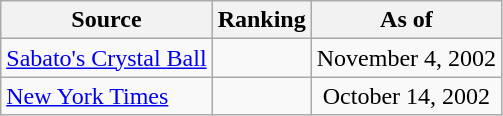<table class="wikitable" style="text-align:center">
<tr>
<th>Source</th>
<th>Ranking</th>
<th>As of</th>
</tr>
<tr>
<td align=left><a href='#'>Sabato's Crystal Ball</a></td>
<td></td>
<td>November 4, 2002</td>
</tr>
<tr>
<td align=left><a href='#'>New York Times</a></td>
<td></td>
<td>October 14, 2002</td>
</tr>
</table>
